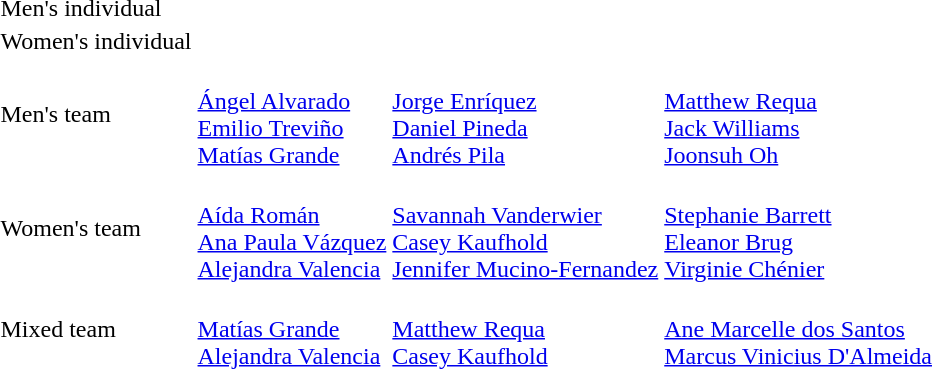<table>
<tr>
<td>Men's individual</td>
<td></td>
<td></td>
<td></td>
</tr>
<tr>
<td>Women's individual</td>
<td></td>
<td></td>
<td></td>
</tr>
<tr>
<td>Men's team</td>
<td><br><a href='#'>Ángel Alvarado</a><br><a href='#'>Emilio Treviño</a><br><a href='#'>Matías Grande</a></td>
<td><br><a href='#'>Jorge Enríquez</a><br><a href='#'>Daniel Pineda</a><br><a href='#'>Andrés Pila</a></td>
<td><br><a href='#'>Matthew Requa</a><br><a href='#'>Jack Williams</a><br><a href='#'>Joonsuh Oh</a></td>
</tr>
<tr>
<td>Women's team</td>
<td><br><a href='#'>Aída Román</a><br><a href='#'>Ana Paula Vázquez</a><br><a href='#'>Alejandra Valencia</a></td>
<td><br><a href='#'>Savannah Vanderwier</a><br><a href='#'>Casey Kaufhold</a><br><a href='#'>Jennifer Mucino-Fernandez</a></td>
<td><br><a href='#'>Stephanie Barrett</a><br><a href='#'>Eleanor Brug</a><br><a href='#'>Virginie Chénier</a></td>
</tr>
<tr>
<td>Mixed team</td>
<td><br><a href='#'>Matías Grande</a><br><a href='#'>Alejandra Valencia</a></td>
<td><br><a href='#'>Matthew Requa</a><br><a href='#'>Casey Kaufhold</a></td>
<td><br><a href='#'>Ane Marcelle dos Santos</a><br><a href='#'>Marcus Vinicius D'Almeida</a></td>
</tr>
</table>
